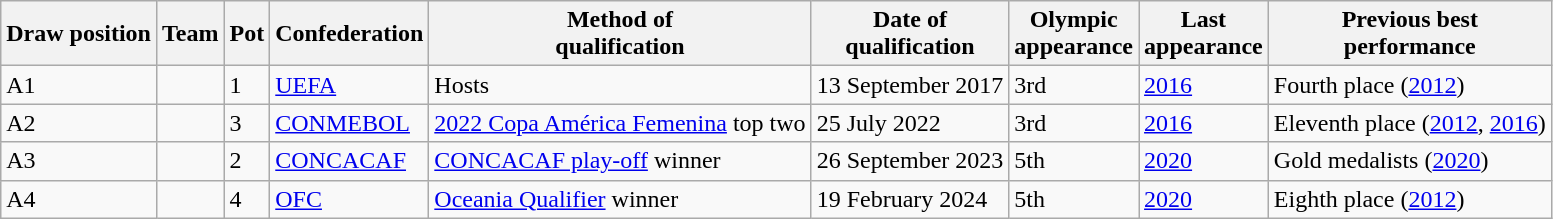<table class="wikitable sortable">
<tr>
<th>Draw position</th>
<th>Team</th>
<th>Pot</th>
<th>Confederation</th>
<th>Method of<br>qualification</th>
<th>Date of<br>qualification</th>
<th>Olympic<br>appearance</th>
<th>Last<br>appearance</th>
<th>Previous best<br>performance</th>
</tr>
<tr>
<td>A1</td>
<td style=white-space:nowrap></td>
<td>1</td>
<td><a href='#'>UEFA</a></td>
<td>Hosts</td>
<td>13 September 2017</td>
<td data-sort-value="3">3rd</td>
<td><a href='#'>2016</a></td>
<td data-sort-value="4">Fourth place (<a href='#'>2012</a>)</td>
</tr>
<tr>
<td>A2</td>
<td style=white-space:nowrap></td>
<td>3</td>
<td><a href='#'>CONMEBOL</a></td>
<td><a href='#'>2022 Copa América Femenina</a> top two</td>
<td>25 July 2022</td>
<td data-sort-value="3">3rd</td>
<td><a href='#'>2016</a></td>
<td data-sort-value="11">Eleventh place (<a href='#'>2012</a>, <a href='#'>2016</a>)</td>
</tr>
<tr>
<td>A3</td>
<td style=white-space:nowrap></td>
<td>2</td>
<td><a href='#'>CONCACAF</a></td>
<td><a href='#'>CONCACAF play-off</a> winner</td>
<td>26 September 2023</td>
<td data-sort-value="5">5th</td>
<td><a href='#'>2020</a></td>
<td data-sort-value="1">Gold medalists (<a href='#'>2020</a>)</td>
</tr>
<tr>
<td>A4</td>
<td style=white-space:nowrap></td>
<td>4</td>
<td><a href='#'>OFC</a></td>
<td><a href='#'>Oceania Qualifier</a> winner</td>
<td>19 February 2024</td>
<td data-sort-value="5">5th</td>
<td><a href='#'>2020</a></td>
<td data-sort-value="8">Eighth place (<a href='#'>2012</a>)</td>
</tr>
</table>
